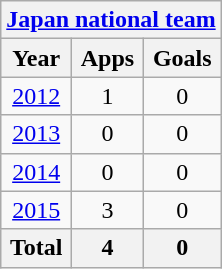<table class="wikitable" style="text-align:center">
<tr>
<th colspan=3><a href='#'>Japan national team</a></th>
</tr>
<tr>
<th>Year</th>
<th>Apps</th>
<th>Goals</th>
</tr>
<tr>
<td><a href='#'>2012</a></td>
<td>1</td>
<td>0</td>
</tr>
<tr>
<td><a href='#'>2013</a></td>
<td>0</td>
<td>0</td>
</tr>
<tr>
<td><a href='#'>2014</a></td>
<td>0</td>
<td>0</td>
</tr>
<tr>
<td><a href='#'>2015</a></td>
<td>3</td>
<td>0</td>
</tr>
<tr>
<th>Total</th>
<th>4</th>
<th>0</th>
</tr>
</table>
